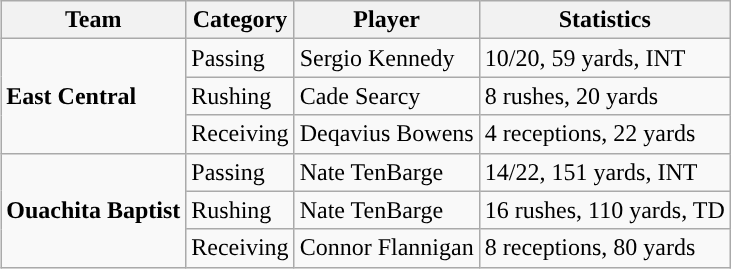<table class="wikitable" style="float: right;">
<tr>
<th>Team</th>
<th>Category</th>
<th>Player</th>
<th>Statistics</th>
</tr>
<tr>
<td rowspan=3><strong>East Central</strong></td>
<td>Passing</td>
<td>Sergio Kennedy</td>
<td>10/20, 59 yards, INT</td>
</tr>
<tr>
<td>Rushing</td>
<td>Cade Searcy</td>
<td>8 rushes, 20 yards</td>
</tr>
<tr>
<td>Receiving</td>
<td>Deqavius Bowens</td>
<td>4 receptions, 22 yards</td>
</tr>
<tr>
<td rowspan=3><strong>Ouachita Baptist</strong></td>
<td>Passing</td>
<td>Nate TenBarge</td>
<td>14/22, 151 yards, INT</td>
</tr>
<tr>
<td>Rushing</td>
<td>Nate TenBarge</td>
<td>16 rushes, 110 yards, TD</td>
</tr>
<tr>
<td>Receiving</td>
<td>Connor Flannigan</td>
<td>8 receptions, 80 yards</td>
</tr>
</table>
